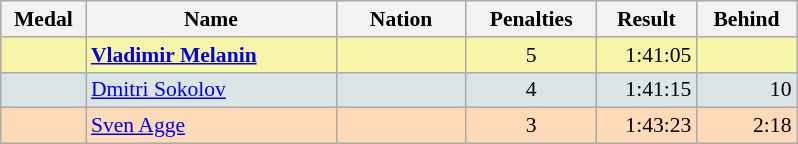<table class=wikitable style="border:1px solid #AAAAAA;font-size:90%">
<tr bgcolor="#E4E4E4">
<th style="border-bottom:1px solid #AAAAAA" width=50>Medal</th>
<th style="border-bottom:1px solid #AAAAAA" width=160>Name</th>
<th style="border-bottom:1px solid #AAAAAA" width=80>Nation</th>
<th style="border-bottom:1px solid #AAAAAA" width=80>Penalties</th>
<th style="border-bottom:1px solid #AAAAAA" width=60>Result</th>
<th style="border-bottom:1px solid #AAAAAA" width=60>Behind</th>
</tr>
<tr bgcolor="#F7F6A8">
<td align="center"></td>
<td><strong><a href='#'>Vladimir Melanin</a></strong></td>
<td align="center"></td>
<td align="center">5</td>
<td align="right">1:41:05</td>
<td align="right"></td>
</tr>
<tr bgcolor="#DCE5E5">
<td align="center"></td>
<td><a href='#'>Dmitri Sokolov</a></td>
<td align="center"></td>
<td align="center">4</td>
<td align="right">1:41:15</td>
<td align="right">10</td>
</tr>
<tr bgcolor="#FFDAB9">
<td align="center"></td>
<td><a href='#'>Sven Agge</a></td>
<td align="center"></td>
<td align="center">3</td>
<td align="right">1:43:23</td>
<td align="right">2:18</td>
</tr>
</table>
